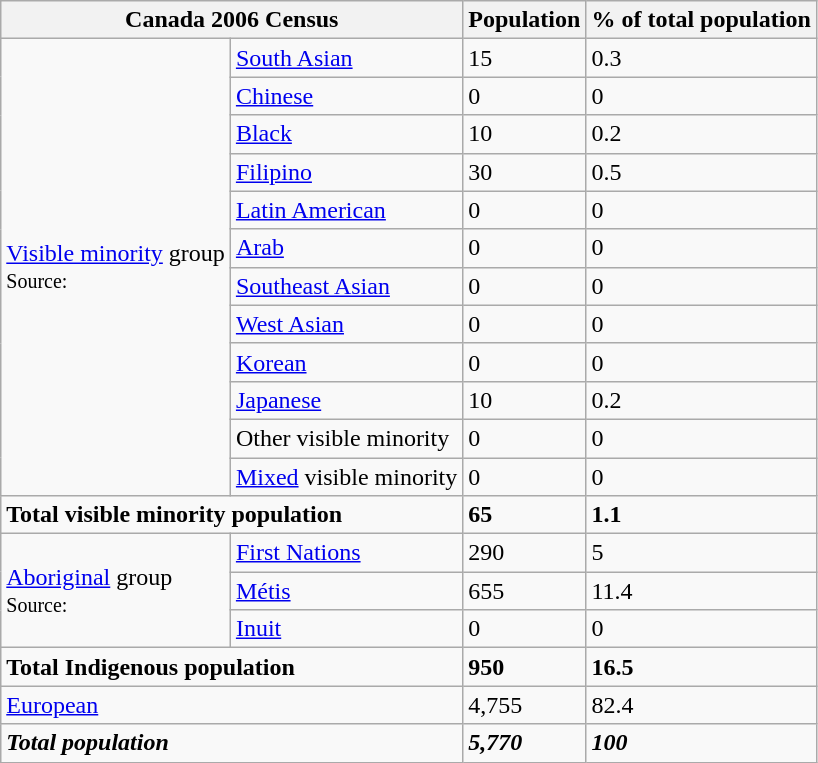<table class="wikitable">
<tr>
<th colspan="2">Canada 2006 Census</th>
<th>Population</th>
<th>% of total population</th>
</tr>
<tr>
<td rowspan="12"><a href='#'>Visible minority</a> group<br><small>Source:</small></td>
<td><a href='#'>South Asian</a></td>
<td>15</td>
<td>0.3</td>
</tr>
<tr>
<td><a href='#'>Chinese</a></td>
<td>0</td>
<td>0</td>
</tr>
<tr>
<td><a href='#'>Black</a></td>
<td>10</td>
<td>0.2</td>
</tr>
<tr>
<td><a href='#'>Filipino</a></td>
<td>30</td>
<td>0.5</td>
</tr>
<tr>
<td><a href='#'>Latin American</a></td>
<td>0</td>
<td>0</td>
</tr>
<tr>
<td><a href='#'>Arab</a></td>
<td>0</td>
<td>0</td>
</tr>
<tr>
<td><a href='#'>Southeast Asian</a></td>
<td>0</td>
<td>0</td>
</tr>
<tr>
<td><a href='#'>West Asian</a></td>
<td>0</td>
<td>0</td>
</tr>
<tr>
<td><a href='#'>Korean</a></td>
<td>0</td>
<td>0</td>
</tr>
<tr>
<td><a href='#'>Japanese</a></td>
<td>10</td>
<td>0.2</td>
</tr>
<tr>
<td>Other visible minority</td>
<td>0</td>
<td>0</td>
</tr>
<tr>
<td><a href='#'>Mixed</a> visible minority</td>
<td>0</td>
<td>0</td>
</tr>
<tr>
<td colspan="2"><strong>Total visible minority population</strong></td>
<td><strong>65</strong></td>
<td><strong>1.1</strong></td>
</tr>
<tr>
<td rowspan="3"><a href='#'>Aboriginal</a> group<br><small>Source:</small></td>
<td><a href='#'>First Nations</a></td>
<td>290</td>
<td>5</td>
</tr>
<tr>
<td><a href='#'>Métis</a></td>
<td>655</td>
<td>11.4</td>
</tr>
<tr>
<td><a href='#'>Inuit</a></td>
<td>0</td>
<td>0</td>
</tr>
<tr>
<td colspan="2"><strong>Total Indigenous population</strong></td>
<td><strong>950</strong></td>
<td><strong>16.5</strong></td>
</tr>
<tr>
<td colspan="2"><a href='#'>European</a></td>
<td>4,755</td>
<td>82.4</td>
</tr>
<tr>
<td colspan="2"><strong><em>Total population</em></strong></td>
<td><strong><em>5,770</em></strong></td>
<td><strong><em>100</em></strong></td>
</tr>
</table>
